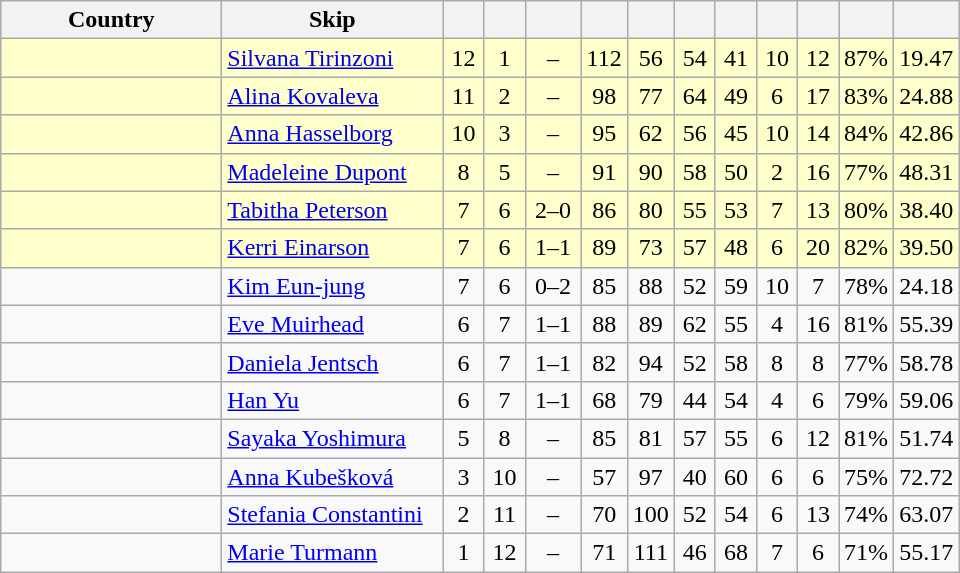<table class=wikitable  style="text-align:center;">
<tr>
<th width=140>Country</th>
<th width=140>Skip</th>
<th width=20></th>
<th width=20></th>
<th width=30></th>
<th width=20></th>
<th width=20></th>
<th width=20></th>
<th width=20></th>
<th width=20></th>
<th width=20></th>
<th width=20></th>
<th width=20></th>
</tr>
<tr bgcolor=#ffffcc>
<td style="text-align:left;"></td>
<td style="text-align:left;"><a href='#'>Silvana Tirinzoni</a></td>
<td>12</td>
<td>1</td>
<td>–</td>
<td>112</td>
<td>56</td>
<td>54</td>
<td>41</td>
<td>10</td>
<td>12</td>
<td>87%</td>
<td>19.47</td>
</tr>
<tr bgcolor=#ffffcc>
<td style="text-align:left;"></td>
<td style="text-align:left;"><a href='#'>Alina Kovaleva</a></td>
<td>11</td>
<td>2</td>
<td>–</td>
<td>98</td>
<td>77</td>
<td>64</td>
<td>49</td>
<td>6</td>
<td>17</td>
<td>83%</td>
<td>24.88</td>
</tr>
<tr bgcolor=#ffffcc>
<td style="text-align:left;"></td>
<td style="text-align:left;"><a href='#'>Anna Hasselborg</a></td>
<td>10</td>
<td>3</td>
<td>–</td>
<td>95</td>
<td>62</td>
<td>56</td>
<td>45</td>
<td>10</td>
<td>14</td>
<td>84%</td>
<td>42.86</td>
</tr>
<tr bgcolor=#ffffcc>
<td style="text-align:left;"></td>
<td style="text-align:left;"><a href='#'>Madeleine Dupont</a></td>
<td>8</td>
<td>5</td>
<td>–</td>
<td>91</td>
<td>90</td>
<td>58</td>
<td>50</td>
<td>2</td>
<td>16</td>
<td>77%</td>
<td>48.31</td>
</tr>
<tr bgcolor=#ffffcc>
<td style="text-align:left;"></td>
<td style="text-align:left;"><a href='#'>Tabitha Peterson</a></td>
<td>7</td>
<td>6</td>
<td>2–0</td>
<td>86</td>
<td>80</td>
<td>55</td>
<td>53</td>
<td>7</td>
<td>13</td>
<td>80%</td>
<td>38.40</td>
</tr>
<tr bgcolor=#ffffcc>
<td style="text-align:left;"></td>
<td style="text-align:left;"><a href='#'>Kerri Einarson</a></td>
<td>7</td>
<td>6</td>
<td>1–1</td>
<td>89</td>
<td>73</td>
<td>57</td>
<td>48</td>
<td>6</td>
<td>20</td>
<td>82%</td>
<td>39.50</td>
</tr>
<tr>
<td style="text-align:left;"></td>
<td style="text-align:left;"><a href='#'>Kim Eun-jung</a></td>
<td>7</td>
<td>6</td>
<td>0–2</td>
<td>85</td>
<td>88</td>
<td>52</td>
<td>59</td>
<td>10</td>
<td>7</td>
<td>78%</td>
<td>24.18</td>
</tr>
<tr>
<td style="text-align:left;"></td>
<td style="text-align:left;"><a href='#'>Eve Muirhead</a></td>
<td>6</td>
<td>7</td>
<td>1–1</td>
<td>88</td>
<td>89</td>
<td>62</td>
<td>55</td>
<td>4</td>
<td>16</td>
<td>81%</td>
<td>55.39</td>
</tr>
<tr>
<td style="text-align:left;"></td>
<td style="text-align:left;"><a href='#'>Daniela Jentsch</a></td>
<td>6</td>
<td>7</td>
<td>1–1</td>
<td>82</td>
<td>94</td>
<td>52</td>
<td>58</td>
<td>8</td>
<td>8</td>
<td>77%</td>
<td>58.78</td>
</tr>
<tr>
<td style="text-align:left;"></td>
<td style="text-align:left;"><a href='#'>Han Yu</a></td>
<td>6</td>
<td>7</td>
<td>1–1</td>
<td>68</td>
<td>79</td>
<td>44</td>
<td>54</td>
<td>4</td>
<td>6</td>
<td>79%</td>
<td>59.06</td>
</tr>
<tr>
<td style="text-align:left;"></td>
<td style="text-align:left;"><a href='#'>Sayaka Yoshimura</a></td>
<td>5</td>
<td>8</td>
<td>–</td>
<td>85</td>
<td>81</td>
<td>57</td>
<td>55</td>
<td>6</td>
<td>12</td>
<td>81%</td>
<td>51.74</td>
</tr>
<tr>
<td style="text-align:left;"></td>
<td style="text-align:left;"><a href='#'>Anna Kubešková</a></td>
<td>3</td>
<td>10</td>
<td>–</td>
<td>57</td>
<td>97</td>
<td>40</td>
<td>60</td>
<td>6</td>
<td>6</td>
<td>75%</td>
<td>72.72</td>
</tr>
<tr>
<td style="text-align:left;"></td>
<td style="text-align:left;"><a href='#'>Stefania Constantini</a></td>
<td>2</td>
<td>11</td>
<td>–</td>
<td>70</td>
<td>100</td>
<td>52</td>
<td>54</td>
<td>6</td>
<td>13</td>
<td>74%</td>
<td>63.07</td>
</tr>
<tr>
<td style="text-align:left;"></td>
<td style="text-align:left;"><a href='#'>Marie Turmann</a></td>
<td>1</td>
<td>12</td>
<td>–</td>
<td>71</td>
<td>111</td>
<td>46</td>
<td>68</td>
<td>7</td>
<td>6</td>
<td>71%</td>
<td>55.17</td>
</tr>
</table>
